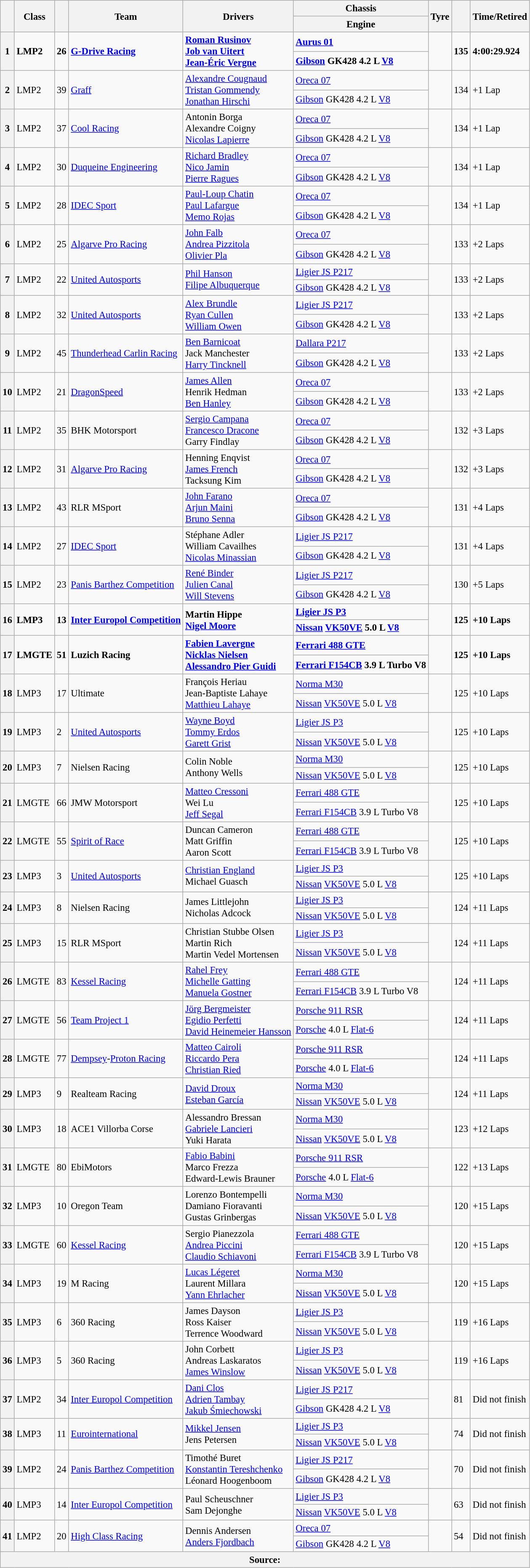<table class="wikitable" style="font-size:95%;">
<tr>
<th rowspan=2></th>
<th rowspan=2>Class</th>
<th rowspan=2></th>
<th rowspan=2>Team</th>
<th rowspan=2>Drivers</th>
<th>Chassis</th>
<th rowspan=2>Tyre</th>
<th rowspan=2></th>
<th rowspan=2>Time/Retired</th>
</tr>
<tr>
<th>Engine</th>
</tr>
<tr>
<th rowspan=2>1</th>
<td rowspan=2><strong>LMP2</strong></td>
<td rowspan=2><strong>26</strong></td>
<td rowspan=2><strong> <a href='#'>G-Drive Racing</a></strong></td>
<td rowspan=2><strong> <a href='#'>Roman Rusinov</a><br> <a href='#'>Job van Uitert</a><br> <a href='#'>Jean-Éric Vergne</a></strong></td>
<td><a href='#'><strong>Aurus 01</strong></a></td>
<td rowspan=2></td>
<td rowspan=2><strong>135</strong></td>
<td rowspan=2><strong>4:00:29.924</strong></td>
</tr>
<tr>
<td><strong><a href='#'>Gibson</a> GK428 4.2 L <a href='#'>V8</a></strong></td>
</tr>
<tr>
<th rowspan=2>2</th>
<td rowspan=2>LMP2</td>
<td rowspan=2>39</td>
<td rowspan=2> <a href='#'>Graff</a></td>
<td rowspan=2> <a href='#'>Alexandre Cougnaud</a><br> <a href='#'>Tristan Gommendy</a><br> <a href='#'>Jonathan Hirschi</a></td>
<td><a href='#'>Oreca 07</a></td>
<td rowspan=2></td>
<td rowspan=2>134</td>
<td rowspan=2>+1 Lap</td>
</tr>
<tr>
<td><a href='#'>Gibson</a> GK428 4.2 L <a href='#'>V8</a></td>
</tr>
<tr>
<th rowspan=2>3</th>
<td rowspan=2>LMP2</td>
<td rowspan=2>37</td>
<td rowspan=2> <a href='#'>Cool Racing</a></td>
<td rowspan=2> Antonin Borga<br> Alexandre Coigny<br> <a href='#'>Nicolas Lapierre</a></td>
<td><a href='#'>Oreca 07</a></td>
<td rowspan=2></td>
<td rowspan=2>134</td>
<td rowspan=2>+1 Lap</td>
</tr>
<tr>
<td><a href='#'>Gibson</a> GK428 4.2 L <a href='#'>V8</a></td>
</tr>
<tr>
<th rowspan=2>4</th>
<td rowspan=2>LMP2</td>
<td rowspan=2>30</td>
<td rowspan=2> <a href='#'>Duqueine Engineering</a></td>
<td rowspan=2> <a href='#'>Richard Bradley</a><br> <a href='#'>Nico Jamin</a><br> <a href='#'>Pierre Ragues</a></td>
<td><a href='#'>Oreca 07</a></td>
<td rowspan=2></td>
<td rowspan=2>134</td>
<td rowspan=2>+1 Lap</td>
</tr>
<tr>
<td><a href='#'>Gibson</a> GK428 4.2 L <a href='#'>V8</a></td>
</tr>
<tr>
<th rowspan=2>5</th>
<td rowspan=2>LMP2</td>
<td rowspan=2>28</td>
<td rowspan=2> <a href='#'>IDEC Sport</a></td>
<td rowspan=2> <a href='#'>Paul-Loup Chatin</a><br> <a href='#'>Paul Lafargue</a><br> <a href='#'>Memo Rojas</a></td>
<td><a href='#'>Oreca 07</a></td>
<td rowspan=2></td>
<td rowspan=2>134</td>
<td rowspan=2>+1 Lap</td>
</tr>
<tr>
<td><a href='#'>Gibson</a> GK428 4.2 L <a href='#'>V8</a></td>
</tr>
<tr>
<th rowspan=2>6</th>
<td rowspan=2>LMP2</td>
<td rowspan=2>25</td>
<td rowspan=2> <a href='#'>Algarve Pro Racing</a></td>
<td rowspan=2> <a href='#'>John Falb</a><br> <a href='#'>Andrea Pizzitola</a><br> <a href='#'>Olivier Pla</a></td>
<td><a href='#'>Oreca 07</a></td>
<td rowspan=2></td>
<td rowspan=2>133</td>
<td rowspan=2>+2 Laps</td>
</tr>
<tr>
<td><a href='#'>Gibson</a> GK428 4.2 L <a href='#'>V8</a></td>
</tr>
<tr>
<th rowspan=2>7</th>
<td rowspan=2>LMP2</td>
<td rowspan=2>22</td>
<td rowspan=2> <a href='#'>United Autosports</a></td>
<td rowspan=2> <a href='#'>Phil Hanson</a><br> <a href='#'>Filipe Albuquerque</a></td>
<td><a href='#'>Ligier JS P217</a></td>
<td rowspan=2></td>
<td rowspan=2>133</td>
<td rowspan=2>+2 Laps</td>
</tr>
<tr>
<td><a href='#'>Gibson</a> GK428 4.2 L <a href='#'>V8</a></td>
</tr>
<tr>
<th rowspan=2>8</th>
<td rowspan=2>LMP2</td>
<td rowspan=2>32</td>
<td rowspan=2> <a href='#'>United Autosports</a></td>
<td rowspan=2> <a href='#'>Alex Brundle</a><br> <a href='#'>Ryan Cullen</a><br> <a href='#'>William Owen</a></td>
<td><a href='#'>Ligier JS P217</a></td>
<td rowspan=2></td>
<td rowspan=2>133</td>
<td rowspan=2>+2 Laps</td>
</tr>
<tr>
<td><a href='#'>Gibson</a> GK428 4.2 L <a href='#'>V8</a></td>
</tr>
<tr>
<th rowspan=2>9</th>
<td rowspan=2>LMP2</td>
<td rowspan=2>45</td>
<td rowspan=2> <a href='#'>Thunderhead Carlin Racing</a></td>
<td rowspan=2> <a href='#'>Ben Barnicoat</a><br> Jack Manchester<br> <a href='#'>Harry Tincknell</a></td>
<td><a href='#'>Dallara P217</a></td>
<td rowspan=2></td>
<td rowspan=2>133</td>
<td rowspan=2>+2 Laps</td>
</tr>
<tr>
<td><a href='#'>Gibson</a> GK428 4.2 L <a href='#'>V8</a></td>
</tr>
<tr>
<th rowspan=2>10</th>
<td rowspan=2>LMP2</td>
<td rowspan=2>21</td>
<td rowspan=2> <a href='#'>DragonSpeed</a></td>
<td rowspan=2> <a href='#'>James Allen</a><br> Henrik Hedman<br> <a href='#'>Ben Hanley</a></td>
<td><a href='#'>Oreca 07</a></td>
<td rowspan=2></td>
<td rowspan=2>133</td>
<td rowspan=2>+2 Laps</td>
</tr>
<tr>
<td><a href='#'>Gibson</a> GK428 4.2 L <a href='#'>V8</a></td>
</tr>
<tr>
<th rowspan=2>11</th>
<td rowspan=2>LMP2</td>
<td rowspan=2>35</td>
<td rowspan=2> BHK Motorsport</td>
<td rowspan=2> <a href='#'>Sergio Campana</a><br> <a href='#'>Francesco Dracone</a><br> Garry Findlay</td>
<td><a href='#'>Oreca 07</a></td>
<td rowspan=2></td>
<td rowspan=2>132</td>
<td rowspan=2>+3 Laps</td>
</tr>
<tr>
<td><a href='#'>Gibson</a> GK428 4.2 L <a href='#'>V8</a></td>
</tr>
<tr>
<th rowspan=2>12</th>
<td rowspan=2>LMP2</td>
<td rowspan=2>31</td>
<td rowspan=2> <a href='#'>Algarve Pro Racing</a></td>
<td rowspan=2> Henning Enqvist<br> <a href='#'>James French</a><br> Tacksung Kim</td>
<td><a href='#'>Oreca 07</a></td>
<td rowspan=2></td>
<td rowspan=2>132</td>
<td rowspan=2>+3 Laps</td>
</tr>
<tr>
<td><a href='#'>Gibson</a> GK428 4.2 L <a href='#'>V8</a></td>
</tr>
<tr>
<th rowspan=2>13</th>
<td rowspan=2>LMP2</td>
<td rowspan=2>43</td>
<td rowspan=2> RLR MSport</td>
<td rowspan=2> <a href='#'>John Farano</a><br> <a href='#'>Arjun Maini</a><br> <a href='#'>Bruno Senna</a></td>
<td><a href='#'>Oreca 07</a></td>
<td rowspan=2></td>
<td rowspan=2>131</td>
<td rowspan=2>+4 Laps</td>
</tr>
<tr>
<td><a href='#'>Gibson</a> GK428 4.2 L <a href='#'>V8</a></td>
</tr>
<tr>
<th rowspan=2>14</th>
<td rowspan=2>LMP2</td>
<td rowspan=2>27</td>
<td rowspan=2> <a href='#'>IDEC Sport</a></td>
<td rowspan=2> Stéphane Adler<br> William Cavailhes<br> <a href='#'>Nicolas Minassian</a></td>
<td><a href='#'>Ligier JS P217</a></td>
<td rowspan=2></td>
<td rowspan=2>131</td>
<td rowspan=2>+4 Laps</td>
</tr>
<tr>
<td><a href='#'>Gibson</a> GK428 4.2 L <a href='#'>V8</a></td>
</tr>
<tr>
<th rowspan=2>15</th>
<td rowspan=2>LMP2</td>
<td rowspan=2>23</td>
<td rowspan=2> <a href='#'>Panis Barthez Competition</a></td>
<td rowspan=2> <a href='#'>René Binder</a><br> <a href='#'>Julien Canal</a><br> <a href='#'>Will Stevens</a></td>
<td><a href='#'>Ligier JS P217</a></td>
<td rowspan=2></td>
<td rowspan=2>130</td>
<td rowspan=2>+5 Laps</td>
</tr>
<tr>
<td><a href='#'>Gibson</a> GK428 4.2 L <a href='#'>V8</a></td>
</tr>
<tr>
<th rowspan=2>16</th>
<td rowspan=2><strong>LMP3</strong></td>
<td rowspan=2><strong>13</strong></td>
<td rowspan=2><strong> <a href='#'>Inter Europol Competition</a></strong></td>
<td rowspan=2><strong> Martin Hippe<br> <a href='#'>Nigel Moore</a></strong></td>
<td><strong><a href='#'>Ligier JS P3</a></strong></td>
<td rowspan=2></td>
<td rowspan=2><strong>125</strong></td>
<td rowspan=2><strong>+10 Laps</strong></td>
</tr>
<tr>
<td><strong><a href='#'>Nissan</a> <a href='#'>VK50VE</a> 5.0 L <a href='#'>V8</a></strong></td>
</tr>
<tr>
<th rowspan=2>17</th>
<td rowspan=2><strong>LMGTE</strong></td>
<td rowspan=2><strong>51</strong></td>
<td rowspan=2><strong> Luzich Racing</strong></td>
<td rowspan=2><strong> <a href='#'>Fabien Lavergne</a><br> <a href='#'>Nicklas Nielsen</a><br> <a href='#'>Alessandro Pier Guidi</a></strong></td>
<td><strong><a href='#'>Ferrari 488 GTE</a></strong></td>
<td rowspan=2></td>
<td rowspan=2><strong>125</strong></td>
<td rowspan=2><strong>+10 Laps</strong></td>
</tr>
<tr>
<td><strong><a href='#'>Ferrari F154CB</a> 3.9 L Turbo V8</strong></td>
</tr>
<tr>
<th rowspan=2>18</th>
<td rowspan=2>LMP3</td>
<td rowspan=2>17</td>
<td rowspan=2> Ultimate</td>
<td rowspan=2> François Heriau<br> Jean-Baptiste Lahaye<br> <a href='#'>Matthieu Lahaye</a></td>
<td><a href='#'>Norma M30</a></td>
<td rowspan=2></td>
<td rowspan=2>125</td>
<td rowspan=2>+10 Laps</td>
</tr>
<tr>
<td><a href='#'>Nissan</a> <a href='#'>VK50VE</a> 5.0 L <a href='#'>V8</a></td>
</tr>
<tr>
<th rowspan=2>19</th>
<td rowspan=2>LMP3</td>
<td rowspan=2>2</td>
<td rowspan=2> <a href='#'>United Autosports</a></td>
<td rowspan=2> <a href='#'>Wayne Boyd</a><br> <a href='#'>Tommy Erdos</a><br> <a href='#'>Garett Grist</a></td>
<td><a href='#'>Ligier JS P3</a></td>
<td rowspan=2></td>
<td rowspan=2>125</td>
<td rowspan=2>+10 Laps</td>
</tr>
<tr>
<td><a href='#'>Nissan</a> <a href='#'>VK50VE</a> 5.0 L <a href='#'>V8</a></td>
</tr>
<tr>
<th rowspan=2>20</th>
<td rowspan=2>LMP3</td>
<td rowspan=2>7</td>
<td rowspan=2> Nielsen Racing</td>
<td rowspan=2> Colin Noble<br> Anthony Wells</td>
<td><a href='#'>Norma M30</a></td>
<td rowspan=2></td>
<td rowspan=2>125</td>
<td rowspan=2>+10 Laps</td>
</tr>
<tr>
<td><a href='#'>Nissan</a> <a href='#'>VK50VE</a> 5.0 L <a href='#'>V8</a></td>
</tr>
<tr>
<th rowspan=2>21</th>
<td rowspan=2>LMGTE</td>
<td rowspan=2>66</td>
<td rowspan=2> JMW Motorsport</td>
<td rowspan=2 nowrap> <a href='#'>Matteo Cressoni</a><br> Wei Lu<br> <a href='#'>Jeff Segal</a></td>
<td><a href='#'>Ferrari 488 GTE</a></td>
<td rowspan=2></td>
<td rowspan=2>125</td>
<td rowspan=2>+10 Laps</td>
</tr>
<tr>
<td><a href='#'>Ferrari F154CB</a> 3.9 L Turbo V8</td>
</tr>
<tr>
<th rowspan=2>22</th>
<td rowspan=2>LMGTE</td>
<td rowspan=2>55</td>
<td rowspan=2> <a href='#'>Spirit of Race</a></td>
<td rowspan=2> Duncan Cameron<br> Matt Griffin<br> Aaron Scott</td>
<td><a href='#'>Ferrari 488 GTE</a></td>
<td rowspan=2></td>
<td rowspan=2>125</td>
<td rowspan=2>+10 Laps</td>
</tr>
<tr>
<td><a href='#'>Ferrari F154CB</a> 3.9 L Turbo V8</td>
</tr>
<tr>
<th rowspan=2>23</th>
<td rowspan=2>LMP3</td>
<td rowspan=2>3</td>
<td rowspan=2> <a href='#'>United Autosports</a></td>
<td rowspan=2> <a href='#'>Christian England</a><br> Michael Guasch</td>
<td><a href='#'>Ligier JS P3</a></td>
<td rowspan=2></td>
<td rowspan=2>125</td>
<td rowspan=2>+10 Laps</td>
</tr>
<tr>
<td><a href='#'>Nissan</a> <a href='#'>VK50VE</a> 5.0 L <a href='#'>V8</a></td>
</tr>
<tr>
<th rowspan=2>24</th>
<td rowspan=2>LMP3</td>
<td rowspan=2>8</td>
<td rowspan=2> Nielsen Racing</td>
<td rowspan=2> James Littlejohn<br> Nicholas Adcock</td>
<td><a href='#'>Ligier JS P3</a></td>
<td rowspan=2></td>
<td rowspan=2>124</td>
<td rowspan=2>+11 Laps</td>
</tr>
<tr>
<td><a href='#'>Nissan</a> <a href='#'>VK50VE</a> 5.0 L <a href='#'>V8</a></td>
</tr>
<tr>
<th rowspan=2>25</th>
<td rowspan=2>LMP3</td>
<td rowspan=2>15</td>
<td rowspan=2> RLR MSport</td>
<td rowspan=2> Christian Stubbe Olsen<br> Martin Rich<br> Martin Vedel Mortensen</td>
<td><a href='#'>Ligier JS P3</a></td>
<td rowspan=2></td>
<td rowspan=2>124</td>
<td rowspan=2>+11 Laps</td>
</tr>
<tr>
<td><a href='#'>Nissan</a> <a href='#'>VK50VE</a> 5.0 L <a href='#'>V8</a></td>
</tr>
<tr>
<th rowspan=2>26</th>
<td rowspan=2>LMGTE</td>
<td rowspan=2>83</td>
<td rowspan=2> <a href='#'>Kessel Racing</a></td>
<td rowspan=2> <a href='#'>Rahel Frey</a><br> <a href='#'>Michelle Gatting</a><br> <a href='#'>Manuela Gostner</a></td>
<td><a href='#'>Ferrari 488 GTE</a></td>
<td rowspan=2></td>
<td rowspan=2>124</td>
<td rowspan=2>+11 Laps</td>
</tr>
<tr>
<td><a href='#'>Ferrari F154CB</a> 3.9 L Turbo V8</td>
</tr>
<tr>
<th rowspan=2>27</th>
<td rowspan=2>LMGTE</td>
<td rowspan=2>56</td>
<td rowspan=2> <a href='#'>Team Project 1</a></td>
<td rowspan=2> <a href='#'>Jörg Bergmeister</a><br> <a href='#'>Egidio Perfetti</a><br> <a href='#'>David Heinemeier Hansson</a></td>
<td><a href='#'>Porsche 911 RSR</a></td>
<td rowspan=2></td>
<td rowspan=2>124</td>
<td rowspan=2>+11 Laps</td>
</tr>
<tr>
<td><a href='#'>Porsche</a> 4.0 L <a href='#'>Flat-6</a></td>
</tr>
<tr>
<th rowspan=2>28</th>
<td rowspan=2>LMGTE</td>
<td rowspan=2>77</td>
<td rowspan=2> <a href='#'>Dempsey</a>-<a href='#'>Proton Racing</a></td>
<td rowspan=2> <a href='#'>Matteo Cairoli</a><br> <a href='#'>Riccardo Pera</a><br> <a href='#'>Christian Ried</a></td>
<td><a href='#'>Porsche 911 RSR</a></td>
<td rowspan=2></td>
<td rowspan=2>124</td>
<td rowspan=2>+11 Laps</td>
</tr>
<tr>
<td><a href='#'>Porsche</a> 4.0 L <a href='#'>Flat-6</a></td>
</tr>
<tr>
<th rowspan=2>29</th>
<td rowspan=2>LMP3</td>
<td rowspan=2>9</td>
<td rowspan=2> Realteam Racing</td>
<td rowspan=2> <a href='#'>David Droux</a><br> <a href='#'>Esteban García</a></td>
<td><a href='#'>Norma M30</a></td>
<td rowspan=2></td>
<td rowspan=2>124</td>
<td rowspan=2>+11 Laps</td>
</tr>
<tr>
<td><a href='#'>Nissan</a> <a href='#'>VK50VE</a> 5.0 L <a href='#'>V8</a></td>
</tr>
<tr>
<th rowspan=2>30</th>
<td rowspan=2>LMP3</td>
<td rowspan=2>18</td>
<td rowspan=2> ACE1 Villorba Corse</td>
<td rowspan=2> Alessandro Bressan<br> <a href='#'>Gabriele Lancieri</a><br> Yuki Harata</td>
<td><a href='#'>Norma M30</a></td>
<td rowspan=2></td>
<td rowspan=2>123</td>
<td rowspan=2>+12 Laps</td>
</tr>
<tr>
<td><a href='#'>Nissan</a> <a href='#'>VK50VE</a> 5.0 L <a href='#'>V8</a></td>
</tr>
<tr>
<th rowspan="2">31</th>
<td rowspan="2">LMGTE</td>
<td rowspan="2">80</td>
<td rowspan="2"> EbiMotors</td>
<td rowspan="2"> <a href='#'>Fabio Babini</a><br> Marco Frezza<br> Edward-Lewis Brauner</td>
<td><a href='#'>Porsche 911 RSR</a></td>
<td rowspan="2"></td>
<td rowspan="2">122</td>
<td rowspan="2">+13 Laps</td>
</tr>
<tr>
<td><a href='#'>Porsche</a> 4.0 L <a href='#'>Flat-6</a></td>
</tr>
<tr>
<th rowspan="2">32</th>
<td rowspan="2">LMP3</td>
<td rowspan="2">10</td>
<td rowspan="2"> Oregon Team</td>
<td rowspan="2"> Lorenzo Bontempelli<br> Damiano Fioravanti<br> Gustas Grinbergas</td>
<td><a href='#'>Norma M30</a></td>
<td rowspan="2"></td>
<td rowspan="2">120</td>
<td rowspan="2">+15 Laps</td>
</tr>
<tr>
<td><a href='#'>Nissan</a> <a href='#'>VK50VE</a> 5.0 L <a href='#'>V8</a></td>
</tr>
<tr>
<th rowspan="2">33</th>
<td rowspan="2">LMGTE</td>
<td rowspan="2">60</td>
<td rowspan="2"> <a href='#'>Kessel Racing</a></td>
<td rowspan="2"> Sergio Pianezzola<br> <a href='#'>Andrea Piccini</a><br> <a href='#'>Claudio Schiavoni</a></td>
<td><a href='#'>Ferrari 488 GTE</a></td>
<td rowspan="2"></td>
<td rowspan="2">120</td>
<td rowspan="2">+15 Laps</td>
</tr>
<tr>
<td><a href='#'>Ferrari F154CB</a> 3.9 L Turbo V8</td>
</tr>
<tr>
<th rowspan="2">34</th>
<td rowspan="2">LMP3</td>
<td rowspan="2">19</td>
<td rowspan="2"> M Racing</td>
<td rowspan="2"> <a href='#'>Lucas Légeret</a><br> Laurent Millara<br> <a href='#'>Yann Ehrlacher</a></td>
<td><a href='#'>Norma M30</a></td>
<td rowspan="2"></td>
<td rowspan="2">120</td>
<td rowspan="2">+15 Laps</td>
</tr>
<tr>
<td><a href='#'>Nissan</a> <a href='#'>VK50VE</a> 5.0 L <a href='#'>V8</a></td>
</tr>
<tr>
<th rowspan="2">35</th>
<td rowspan="2">LMP3</td>
<td rowspan="2">6</td>
<td rowspan="2"> 360 Racing</td>
<td rowspan="2"> James Dayson<br> Ross Kaiser<br> Terrence Woodward</td>
<td><a href='#'>Ligier JS P3</a></td>
<td rowspan="2"></td>
<td rowspan="2">119</td>
<td rowspan="2">+16 Laps</td>
</tr>
<tr>
<td><a href='#'>Nissan</a> <a href='#'>VK50VE</a> 5.0 L <a href='#'>V8</a></td>
</tr>
<tr>
<th rowspan="2">36</th>
<td rowspan="2">LMP3</td>
<td rowspan="2">5</td>
<td rowspan="2"> 360 Racing</td>
<td rowspan="2"> John Corbett<br> Andreas Laskaratos<br> <a href='#'>James Winslow</a></td>
<td><a href='#'>Ligier JS P3</a></td>
<td rowspan="2"></td>
<td rowspan="2">119</td>
<td rowspan="2">+16 Laps</td>
</tr>
<tr>
<td><a href='#'>Nissan</a> <a href='#'>VK50VE</a> 5.0 L <a href='#'>V8</a></td>
</tr>
<tr>
<th rowspan="2">37</th>
<td rowspan="2">LMP2</td>
<td rowspan="2">34</td>
<td rowspan="2"> <a href='#'>Inter Europol Competition</a></td>
<td rowspan="2"> <a href='#'>Dani Clos</a><br> <a href='#'>Adrien Tambay</a><br> <a href='#'>Jakub Śmiechowski</a></td>
<td><a href='#'>Ligier JS P217</a></td>
<td rowspan="2"></td>
<td rowspan="2">81</td>
<td rowspan="2">Did not finish</td>
</tr>
<tr>
<td><a href='#'>Gibson</a> GK428 4.2 L <a href='#'>V8</a></td>
</tr>
<tr>
<th rowspan="2">38</th>
<td rowspan="2">LMP3</td>
<td rowspan="2">11</td>
<td rowspan="2"> <a href='#'>Eurointernational</a></td>
<td rowspan="2"> <a href='#'>Mikkel Jensen</a><br> Jens Petersen</td>
<td><a href='#'>Ligier JS P3</a></td>
<td rowspan="2"></td>
<td rowspan="2">74</td>
<td rowspan="2">Did not finish</td>
</tr>
<tr>
<td><a href='#'>Nissan</a> <a href='#'>VK50VE</a> 5.0 L <a href='#'>V8</a></td>
</tr>
<tr>
<th rowspan="2">39</th>
<td rowspan="2">LMP2</td>
<td rowspan="2">24</td>
<td rowspan="2"> <a href='#'>Panis Barthez Competition</a></td>
<td rowspan="2"> Timothé Buret<br> <a href='#'>Konstantin Tereshchenko</a><br> Léonard Hoogenboom</td>
<td><a href='#'>Ligier JS P217</a></td>
<td rowspan="2"></td>
<td rowspan="2">70</td>
<td rowspan="2">Did not finish</td>
</tr>
<tr>
<td><a href='#'>Gibson</a> GK428 4.2 L <a href='#'>V8</a></td>
</tr>
<tr>
<th rowspan="2">40</th>
<td rowspan="2">LMP3</td>
<td rowspan="2">14</td>
<td rowspan="2"> <a href='#'>Inter Europol Competition</a></td>
<td rowspan="2"> Paul Scheuschner<br> Sam Dejonghe</td>
<td><a href='#'>Ligier JS P3</a></td>
<td rowspan="2"></td>
<td rowspan="2">63</td>
<td rowspan="2">Did not finish</td>
</tr>
<tr>
<td><a href='#'>Nissan</a> <a href='#'>VK50VE</a> 5.0 L <a href='#'>V8</a></td>
</tr>
<tr>
<th rowspan="2">41</th>
<td rowspan="2">LMP2</td>
<td rowspan="2">20</td>
<td rowspan="2"> <a href='#'>High Class Racing</a></td>
<td rowspan="2"> Dennis Andersen<br> <a href='#'>Anders Fjordbach</a></td>
<td><a href='#'>Oreca 07</a></td>
<td rowspan="2"></td>
<td rowspan="2">54</td>
<td rowspan="2">Did not finish</td>
</tr>
<tr>
<td><a href='#'>Gibson</a> GK428 4.2 L <a href='#'>V8</a></td>
</tr>
<tr>
<th colspan="9">Source:</th>
</tr>
</table>
